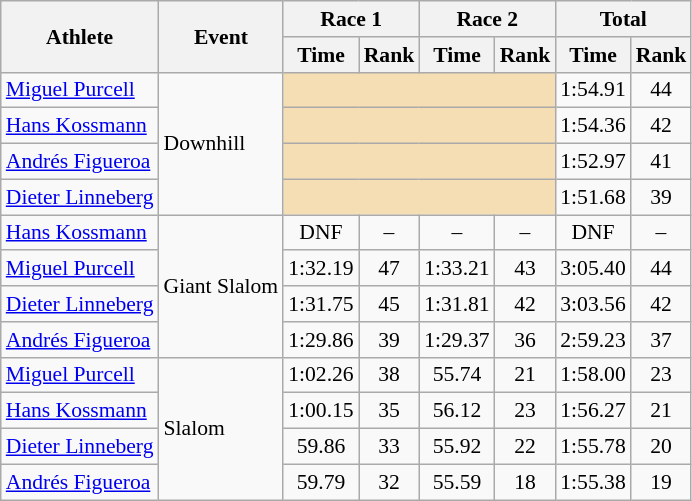<table class="wikitable" style="font-size:90%">
<tr>
<th rowspan="2">Athlete</th>
<th rowspan="2">Event</th>
<th colspan="2">Race 1</th>
<th colspan="2">Race 2</th>
<th colspan="2">Total</th>
</tr>
<tr>
<th>Time</th>
<th>Rank</th>
<th>Time</th>
<th>Rank</th>
<th>Time</th>
<th>Rank</th>
</tr>
<tr>
<td><a href='#'>Miguel Purcell</a></td>
<td rowspan="4">Downhill</td>
<td colspan="4" bgcolor="wheat"></td>
<td align="center">1:54.91</td>
<td align="center">44</td>
</tr>
<tr>
<td><a href='#'>Hans Kossmann</a></td>
<td colspan="4" bgcolor="wheat"></td>
<td align="center">1:54.36</td>
<td align="center">42</td>
</tr>
<tr>
<td><a href='#'>Andrés Figueroa</a></td>
<td colspan="4" bgcolor="wheat"></td>
<td align="center">1:52.97</td>
<td align="center">41</td>
</tr>
<tr>
<td><a href='#'>Dieter Linneberg</a></td>
<td colspan="4" bgcolor="wheat"></td>
<td align="center">1:51.68</td>
<td align="center">39</td>
</tr>
<tr>
<td><a href='#'>Hans Kossmann</a></td>
<td rowspan="4">Giant Slalom</td>
<td align="center">DNF</td>
<td align="center">–</td>
<td align="center">–</td>
<td align="center">–</td>
<td align="center">DNF</td>
<td align="center">–</td>
</tr>
<tr>
<td><a href='#'>Miguel Purcell</a></td>
<td align="center">1:32.19</td>
<td align="center">47</td>
<td align="center">1:33.21</td>
<td align="center">43</td>
<td align="center">3:05.40</td>
<td align="center">44</td>
</tr>
<tr>
<td><a href='#'>Dieter Linneberg</a></td>
<td align="center">1:31.75</td>
<td align="center">45</td>
<td align="center">1:31.81</td>
<td align="center">42</td>
<td align="center">3:03.56</td>
<td align="center">42</td>
</tr>
<tr>
<td><a href='#'>Andrés Figueroa</a></td>
<td align="center">1:29.86</td>
<td align="center">39</td>
<td align="center">1:29.37</td>
<td align="center">36</td>
<td align="center">2:59.23</td>
<td align="center">37</td>
</tr>
<tr>
<td><a href='#'>Miguel Purcell</a></td>
<td rowspan="4">Slalom</td>
<td align="center">1:02.26</td>
<td align="center">38</td>
<td align="center">55.74</td>
<td align="center">21</td>
<td align="center">1:58.00</td>
<td align="center">23</td>
</tr>
<tr>
<td><a href='#'>Hans Kossmann</a></td>
<td align="center">1:00.15</td>
<td align="center">35</td>
<td align="center">56.12</td>
<td align="center">23</td>
<td align="center">1:56.27</td>
<td align="center">21</td>
</tr>
<tr>
<td><a href='#'>Dieter Linneberg</a></td>
<td align="center">59.86</td>
<td align="center">33</td>
<td align="center">55.92</td>
<td align="center">22</td>
<td align="center">1:55.78</td>
<td align="center">20</td>
</tr>
<tr>
<td><a href='#'>Andrés Figueroa</a></td>
<td align="center">59.79</td>
<td align="center">32</td>
<td align="center">55.59</td>
<td align="center">18</td>
<td align="center">1:55.38</td>
<td align="center">19</td>
</tr>
</table>
